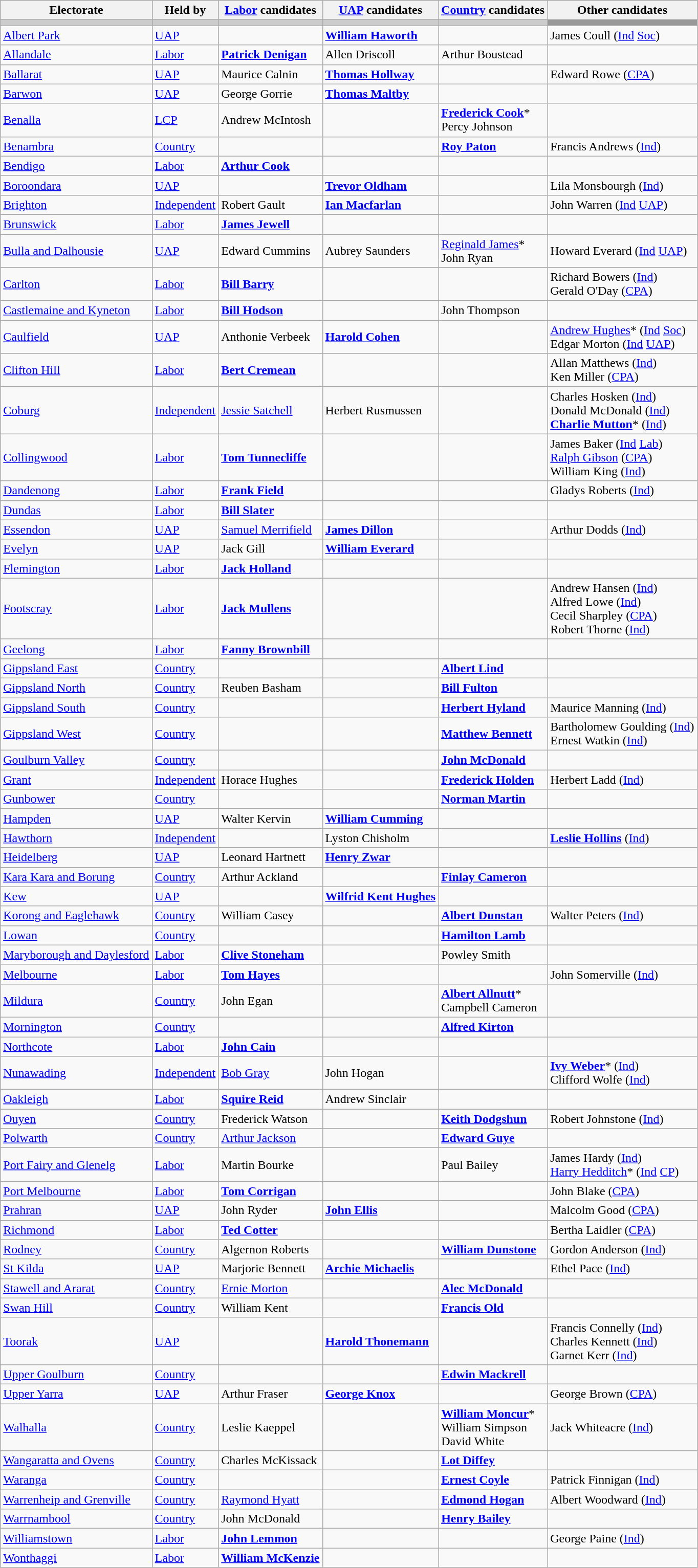<table class="wikitable">
<tr>
<th>Electorate</th>
<th>Held by</th>
<th><a href='#'>Labor</a> candidates</th>
<th><a href='#'>UAP</a> candidates</th>
<th><a href='#'>Country</a> candidates</th>
<th>Other candidates</th>
</tr>
<tr bgcolor="#cccccc">
<td></td>
<td></td>
<td></td>
<td></td>
<td></td>
<td bgcolor="#999999"></td>
</tr>
<tr>
<td><a href='#'>Albert Park</a></td>
<td><a href='#'>UAP</a></td>
<td></td>
<td><strong><a href='#'>William Haworth</a></strong></td>
<td></td>
<td>James Coull (<a href='#'>Ind</a> <a href='#'>Soc</a>)</td>
</tr>
<tr>
<td><a href='#'>Allandale</a></td>
<td><a href='#'>Labor</a></td>
<td><strong><a href='#'>Patrick Denigan</a></strong></td>
<td>Allen Driscoll</td>
<td>Arthur Boustead</td>
<td></td>
</tr>
<tr>
<td><a href='#'>Ballarat</a></td>
<td><a href='#'>UAP</a></td>
<td>Maurice Calnin</td>
<td><strong><a href='#'>Thomas Hollway</a></strong></td>
<td></td>
<td>Edward Rowe (<a href='#'>CPA</a>)</td>
</tr>
<tr>
<td><a href='#'>Barwon</a></td>
<td><a href='#'>UAP</a></td>
<td>George Gorrie</td>
<td><strong><a href='#'>Thomas Maltby</a></strong></td>
<td></td>
<td></td>
</tr>
<tr>
<td><a href='#'>Benalla</a></td>
<td><a href='#'>LCP</a></td>
<td>Andrew McIntosh</td>
<td></td>
<td><strong><a href='#'>Frederick Cook</a></strong>* <br> Percy Johnson</td>
<td></td>
</tr>
<tr>
<td><a href='#'>Benambra</a></td>
<td><a href='#'>Country</a></td>
<td></td>
<td></td>
<td><strong><a href='#'>Roy Paton</a></strong></td>
<td>Francis Andrews (<a href='#'>Ind</a>)</td>
</tr>
<tr>
<td><a href='#'>Bendigo</a></td>
<td><a href='#'>Labor</a></td>
<td><strong><a href='#'>Arthur Cook</a></strong></td>
<td></td>
<td></td>
<td></td>
</tr>
<tr>
<td><a href='#'>Boroondara</a></td>
<td><a href='#'>UAP</a></td>
<td></td>
<td><strong><a href='#'>Trevor Oldham</a></strong></td>
<td></td>
<td>Lila Monsbourgh (<a href='#'>Ind</a>)</td>
</tr>
<tr>
<td><a href='#'>Brighton</a></td>
<td><a href='#'>Independent</a></td>
<td>Robert Gault</td>
<td><strong><a href='#'>Ian Macfarlan</a></strong></td>
<td></td>
<td>John Warren (<a href='#'>Ind</a> <a href='#'>UAP</a>)</td>
</tr>
<tr>
<td><a href='#'>Brunswick</a></td>
<td><a href='#'>Labor</a></td>
<td><strong><a href='#'>James Jewell</a></strong></td>
<td></td>
<td></td>
<td></td>
</tr>
<tr>
<td><a href='#'>Bulla and Dalhousie</a></td>
<td><a href='#'>UAP</a></td>
<td>Edward Cummins</td>
<td>Aubrey Saunders</td>
<td><a href='#'>Reginald James</a>* <br> John Ryan</td>
<td>Howard Everard (<a href='#'>Ind</a> <a href='#'>UAP</a>)</td>
</tr>
<tr>
<td><a href='#'>Carlton</a></td>
<td><a href='#'>Labor</a></td>
<td><strong><a href='#'>Bill Barry</a></strong></td>
<td></td>
<td></td>
<td>Richard Bowers (<a href='#'>Ind</a>) <br> Gerald O'Day (<a href='#'>CPA</a>)</td>
</tr>
<tr>
<td><a href='#'>Castlemaine and Kyneton</a></td>
<td><a href='#'>Labor</a></td>
<td><strong><a href='#'>Bill Hodson</a></strong></td>
<td></td>
<td>John Thompson</td>
<td></td>
</tr>
<tr>
<td><a href='#'>Caulfield</a></td>
<td><a href='#'>UAP</a></td>
<td>Anthonie Verbeek</td>
<td><strong><a href='#'>Harold Cohen</a></strong></td>
<td></td>
<td><a href='#'>Andrew Hughes</a>* (<a href='#'>Ind</a> <a href='#'>Soc</a>) <br> Edgar Morton (<a href='#'>Ind</a> <a href='#'>UAP</a>)</td>
</tr>
<tr>
<td><a href='#'>Clifton Hill</a></td>
<td><a href='#'>Labor</a></td>
<td><strong><a href='#'>Bert Cremean</a></strong></td>
<td></td>
<td></td>
<td>Allan Matthews (<a href='#'>Ind</a>) <br> Ken Miller (<a href='#'>CPA</a>)</td>
</tr>
<tr>
<td><a href='#'>Coburg</a></td>
<td><a href='#'>Independent</a></td>
<td><a href='#'>Jessie Satchell</a></td>
<td>Herbert Rusmussen</td>
<td></td>
<td>Charles Hosken (<a href='#'>Ind</a>) <br> Donald McDonald (<a href='#'>Ind</a>) <br> <strong><a href='#'>Charlie Mutton</a></strong>* (<a href='#'>Ind</a>)</td>
</tr>
<tr>
<td><a href='#'>Collingwood</a></td>
<td><a href='#'>Labor</a></td>
<td><strong><a href='#'>Tom Tunnecliffe</a></strong></td>
<td></td>
<td></td>
<td>James Baker (<a href='#'>Ind</a> <a href='#'>Lab</a>) <br> <a href='#'>Ralph Gibson</a> (<a href='#'>CPA</a>) <br> William King (<a href='#'>Ind</a>)</td>
</tr>
<tr>
<td><a href='#'>Dandenong</a></td>
<td><a href='#'>Labor</a></td>
<td><strong><a href='#'>Frank Field</a></strong></td>
<td></td>
<td></td>
<td>Gladys Roberts (<a href='#'>Ind</a>)</td>
</tr>
<tr>
<td><a href='#'>Dundas</a></td>
<td><a href='#'>Labor</a></td>
<td><strong><a href='#'>Bill Slater</a></strong></td>
<td></td>
<td></td>
<td></td>
</tr>
<tr>
<td><a href='#'>Essendon</a></td>
<td><a href='#'>UAP</a></td>
<td><a href='#'>Samuel Merrifield</a></td>
<td><strong><a href='#'>James Dillon</a></strong></td>
<td></td>
<td>Arthur Dodds (<a href='#'>Ind</a>)</td>
</tr>
<tr>
<td><a href='#'>Evelyn</a></td>
<td><a href='#'>UAP</a></td>
<td>Jack Gill</td>
<td><strong><a href='#'>William Everard</a></strong></td>
<td></td>
<td></td>
</tr>
<tr>
<td><a href='#'>Flemington</a></td>
<td><a href='#'>Labor</a></td>
<td><strong><a href='#'>Jack Holland</a></strong></td>
<td></td>
<td></td>
<td></td>
</tr>
<tr>
<td><a href='#'>Footscray</a></td>
<td><a href='#'>Labor</a></td>
<td><strong><a href='#'>Jack Mullens</a></strong></td>
<td></td>
<td></td>
<td>Andrew Hansen (<a href='#'>Ind</a>) <br> Alfred Lowe (<a href='#'>Ind</a>) <br> Cecil Sharpley (<a href='#'>CPA</a>) <br> Robert Thorne (<a href='#'>Ind</a>)</td>
</tr>
<tr>
<td><a href='#'>Geelong</a></td>
<td><a href='#'>Labor</a></td>
<td><strong><a href='#'>Fanny Brownbill</a></strong></td>
<td></td>
<td></td>
<td></td>
</tr>
<tr>
<td><a href='#'>Gippsland East</a></td>
<td><a href='#'>Country</a></td>
<td></td>
<td></td>
<td><strong><a href='#'>Albert Lind</a></strong></td>
<td></td>
</tr>
<tr>
<td><a href='#'>Gippsland North</a></td>
<td><a href='#'>Country</a></td>
<td>Reuben Basham</td>
<td></td>
<td><strong><a href='#'>Bill Fulton</a></strong></td>
<td></td>
</tr>
<tr>
<td><a href='#'>Gippsland South</a></td>
<td><a href='#'>Country</a></td>
<td></td>
<td></td>
<td><strong><a href='#'>Herbert Hyland</a></strong></td>
<td>Maurice Manning (<a href='#'>Ind</a>)</td>
</tr>
<tr>
<td><a href='#'>Gippsland West</a></td>
<td><a href='#'>Country</a></td>
<td></td>
<td></td>
<td><strong><a href='#'>Matthew Bennett</a></strong></td>
<td>Bartholomew Goulding (<a href='#'>Ind</a>) <br> Ernest Watkin (<a href='#'>Ind</a>)</td>
</tr>
<tr>
<td><a href='#'>Goulburn Valley</a></td>
<td><a href='#'>Country</a></td>
<td></td>
<td></td>
<td><strong><a href='#'>John McDonald</a></strong></td>
<td></td>
</tr>
<tr>
<td><a href='#'>Grant</a></td>
<td><a href='#'>Independent</a></td>
<td>Horace Hughes</td>
<td></td>
<td><strong><a href='#'>Frederick Holden</a></strong></td>
<td>Herbert Ladd (<a href='#'>Ind</a>)</td>
</tr>
<tr>
<td><a href='#'>Gunbower</a></td>
<td><a href='#'>Country</a></td>
<td></td>
<td></td>
<td><strong><a href='#'>Norman Martin</a></strong></td>
<td></td>
</tr>
<tr>
<td><a href='#'>Hampden</a></td>
<td><a href='#'>UAP</a></td>
<td>Walter Kervin</td>
<td><strong><a href='#'>William Cumming</a></strong></td>
<td></td>
<td></td>
</tr>
<tr>
<td><a href='#'>Hawthorn</a></td>
<td><a href='#'>Independent</a></td>
<td></td>
<td>Lyston Chisholm</td>
<td></td>
<td><strong><a href='#'>Leslie Hollins</a></strong> (<a href='#'>Ind</a>)</td>
</tr>
<tr>
<td><a href='#'>Heidelberg</a></td>
<td><a href='#'>UAP</a></td>
<td>Leonard Hartnett</td>
<td><strong><a href='#'>Henry Zwar</a></strong></td>
<td></td>
<td></td>
</tr>
<tr>
<td><a href='#'>Kara Kara and Borung</a></td>
<td><a href='#'>Country</a></td>
<td>Arthur Ackland</td>
<td></td>
<td><strong><a href='#'>Finlay Cameron</a></strong></td>
<td></td>
</tr>
<tr>
<td><a href='#'>Kew</a></td>
<td><a href='#'>UAP</a></td>
<td></td>
<td><strong><a href='#'>Wilfrid Kent Hughes</a></strong></td>
<td></td>
<td></td>
</tr>
<tr>
<td><a href='#'>Korong and Eaglehawk</a></td>
<td><a href='#'>Country</a></td>
<td>William Casey</td>
<td></td>
<td><strong><a href='#'>Albert Dunstan</a></strong></td>
<td>Walter Peters (<a href='#'>Ind</a>)</td>
</tr>
<tr>
<td><a href='#'>Lowan</a></td>
<td><a href='#'>Country</a></td>
<td></td>
<td></td>
<td><strong><a href='#'>Hamilton Lamb</a></strong></td>
<td></td>
</tr>
<tr>
<td><a href='#'>Maryborough and Daylesford</a></td>
<td><a href='#'>Labor</a></td>
<td><strong><a href='#'>Clive Stoneham</a></strong></td>
<td></td>
<td>Powley Smith</td>
<td></td>
</tr>
<tr>
<td><a href='#'>Melbourne</a></td>
<td><a href='#'>Labor</a></td>
<td><strong><a href='#'>Tom Hayes</a></strong></td>
<td></td>
<td></td>
<td>John Somerville (<a href='#'>Ind</a>)</td>
</tr>
<tr>
<td><a href='#'>Mildura</a></td>
<td><a href='#'>Country</a></td>
<td>John Egan</td>
<td></td>
<td><strong><a href='#'>Albert Allnutt</a></strong>* <br> Campbell Cameron</td>
<td></td>
</tr>
<tr>
<td><a href='#'>Mornington</a></td>
<td><a href='#'>Country</a></td>
<td></td>
<td></td>
<td><strong><a href='#'>Alfred Kirton</a></strong></td>
<td></td>
</tr>
<tr>
<td><a href='#'>Northcote</a></td>
<td><a href='#'>Labor</a></td>
<td><strong><a href='#'>John Cain</a></strong></td>
<td></td>
<td></td>
<td></td>
</tr>
<tr>
<td><a href='#'>Nunawading</a></td>
<td><a href='#'>Independent</a></td>
<td><a href='#'>Bob Gray</a></td>
<td>John Hogan</td>
<td></td>
<td><strong><a href='#'>Ivy Weber</a></strong>* (<a href='#'>Ind</a>) <br> Clifford Wolfe (<a href='#'>Ind</a>)</td>
</tr>
<tr>
<td><a href='#'>Oakleigh</a></td>
<td><a href='#'>Labor</a></td>
<td><strong><a href='#'>Squire Reid</a></strong></td>
<td>Andrew Sinclair</td>
<td></td>
<td></td>
</tr>
<tr>
<td><a href='#'>Ouyen</a></td>
<td><a href='#'>Country</a></td>
<td>Frederick Watson</td>
<td></td>
<td><strong><a href='#'>Keith Dodgshun</a></strong></td>
<td>Robert Johnstone (<a href='#'>Ind</a>)</td>
</tr>
<tr>
<td><a href='#'>Polwarth</a></td>
<td><a href='#'>Country</a></td>
<td><a href='#'>Arthur Jackson</a></td>
<td></td>
<td><strong><a href='#'>Edward Guye</a></strong></td>
<td></td>
</tr>
<tr>
<td><a href='#'>Port Fairy and Glenelg</a></td>
<td><a href='#'>Labor</a></td>
<td>Martin Bourke</td>
<td></td>
<td>Paul Bailey</td>
<td>James Hardy (<a href='#'>Ind</a>) <br> <a href='#'>Harry Hedditch</a>* (<a href='#'>Ind</a> <a href='#'>CP</a>)</td>
</tr>
<tr>
<td><a href='#'>Port Melbourne</a></td>
<td><a href='#'>Labor</a></td>
<td><strong><a href='#'>Tom Corrigan</a></strong></td>
<td></td>
<td></td>
<td>John Blake (<a href='#'>CPA</a>)</td>
</tr>
<tr>
<td><a href='#'>Prahran</a></td>
<td><a href='#'>UAP</a></td>
<td>John Ryder</td>
<td><strong><a href='#'>John Ellis</a></strong></td>
<td></td>
<td>Malcolm Good (<a href='#'>CPA</a>)</td>
</tr>
<tr>
<td><a href='#'>Richmond</a></td>
<td><a href='#'>Labor</a></td>
<td><strong><a href='#'>Ted Cotter</a></strong></td>
<td></td>
<td></td>
<td>Bertha Laidler (<a href='#'>CPA</a>)</td>
</tr>
<tr>
<td><a href='#'>Rodney</a></td>
<td><a href='#'>Country</a></td>
<td>Algernon Roberts</td>
<td></td>
<td><strong><a href='#'>William Dunstone</a></strong></td>
<td>Gordon Anderson (<a href='#'>Ind</a>)</td>
</tr>
<tr>
<td><a href='#'>St Kilda</a></td>
<td><a href='#'>UAP</a></td>
<td>Marjorie Bennett</td>
<td><strong><a href='#'>Archie Michaelis</a></strong></td>
<td></td>
<td>Ethel Pace (<a href='#'>Ind</a>)</td>
</tr>
<tr>
<td><a href='#'>Stawell and Ararat</a></td>
<td><a href='#'>Country</a></td>
<td><a href='#'>Ernie Morton</a></td>
<td></td>
<td><strong><a href='#'>Alec McDonald</a></strong></td>
<td></td>
</tr>
<tr>
<td><a href='#'>Swan Hill</a></td>
<td><a href='#'>Country</a></td>
<td>William Kent</td>
<td></td>
<td><strong><a href='#'>Francis Old</a></strong></td>
<td></td>
</tr>
<tr>
<td><a href='#'>Toorak</a></td>
<td><a href='#'>UAP</a></td>
<td></td>
<td><strong><a href='#'>Harold Thonemann</a></strong></td>
<td></td>
<td>Francis Connelly (<a href='#'>Ind</a>) <br> Charles Kennett (<a href='#'>Ind</a>) <br> Garnet Kerr (<a href='#'>Ind</a>)</td>
</tr>
<tr>
<td><a href='#'>Upper Goulburn</a></td>
<td><a href='#'>Country</a></td>
<td></td>
<td></td>
<td><strong><a href='#'>Edwin Mackrell</a></strong></td>
<td></td>
</tr>
<tr>
<td><a href='#'>Upper Yarra</a></td>
<td><a href='#'>UAP</a></td>
<td>Arthur Fraser</td>
<td><strong><a href='#'>George Knox</a></strong></td>
<td></td>
<td>George Brown (<a href='#'>CPA</a>)</td>
</tr>
<tr>
<td><a href='#'>Walhalla</a></td>
<td><a href='#'>Country</a></td>
<td>Leslie Kaeppel</td>
<td></td>
<td><strong><a href='#'>William Moncur</a></strong>* <br> William Simpson <br> David White</td>
<td>Jack Whiteacre (<a href='#'>Ind</a>)</td>
</tr>
<tr>
<td><a href='#'>Wangaratta and Ovens</a></td>
<td><a href='#'>Country</a></td>
<td>Charles McKissack</td>
<td></td>
<td><strong><a href='#'>Lot Diffey</a></strong></td>
<td></td>
</tr>
<tr>
<td><a href='#'>Waranga</a></td>
<td><a href='#'>Country</a></td>
<td></td>
<td></td>
<td><strong><a href='#'>Ernest Coyle</a></strong></td>
<td>Patrick Finnigan (<a href='#'>Ind</a>)</td>
</tr>
<tr>
<td><a href='#'>Warrenheip and Grenville</a></td>
<td><a href='#'>Country</a></td>
<td><a href='#'>Raymond Hyatt</a></td>
<td></td>
<td><strong><a href='#'>Edmond Hogan</a></strong></td>
<td>Albert Woodward (<a href='#'>Ind</a>)</td>
</tr>
<tr>
<td><a href='#'>Warrnambool</a></td>
<td><a href='#'>Country</a></td>
<td>John McDonald</td>
<td></td>
<td><strong><a href='#'>Henry Bailey</a></strong></td>
<td></td>
</tr>
<tr>
<td><a href='#'>Williamstown</a></td>
<td><a href='#'>Labor</a></td>
<td><strong><a href='#'>John Lemmon</a></strong></td>
<td></td>
<td></td>
<td>George Paine (<a href='#'>Ind</a>)</td>
</tr>
<tr>
<td><a href='#'>Wonthaggi</a></td>
<td><a href='#'>Labor</a></td>
<td><strong><a href='#'>William McKenzie</a></strong></td>
<td></td>
<td></td>
<td></td>
</tr>
</table>
